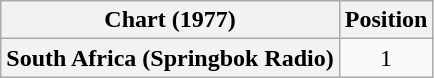<table class="wikitable plainrowheaders" style="text-align:center">
<tr>
<th scope="col">Chart (1977)</th>
<th scope="col">Position</th>
</tr>
<tr>
<th scope="row">South Africa (Springbok Radio)</th>
<td>1</td>
</tr>
</table>
